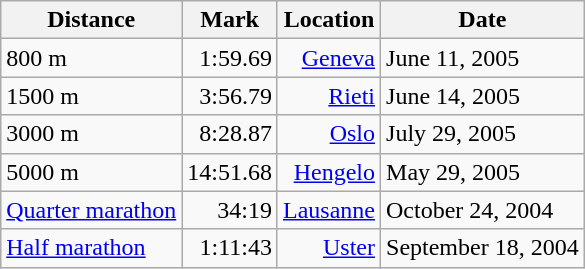<table class="wikitable">
<tr>
<th>Distance</th>
<th>Mark</th>
<th>Location</th>
<th>Date</th>
</tr>
<tr>
<td>800 m</td>
<td align=right>1:59.69</td>
<td align=right><a href='#'>Geneva</a></td>
<td>June 11, 2005</td>
</tr>
<tr>
<td>1500 m</td>
<td align=right>3:56.79</td>
<td align=right><a href='#'>Rieti</a></td>
<td>June 14, 2005</td>
</tr>
<tr>
<td>3000 m</td>
<td align=right>8:28.87</td>
<td align=right><a href='#'>Oslo</a></td>
<td>July 29, 2005</td>
</tr>
<tr>
<td>5000 m</td>
<td align=right>14:51.68</td>
<td align=right><a href='#'>Hengelo</a></td>
<td>May 29, 2005</td>
</tr>
<tr>
<td><a href='#'>Quarter marathon</a></td>
<td align=right>34:19</td>
<td align=right><a href='#'>Lausanne</a></td>
<td>October 24, 2004</td>
</tr>
<tr>
<td><a href='#'>Half marathon</a></td>
<td align=right>1:11:43</td>
<td align=right><a href='#'>Uster</a></td>
<td>September 18, 2004</td>
</tr>
</table>
